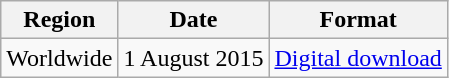<table class=wikitable>
<tr>
<th>Region</th>
<th>Date</th>
<th>Format</th>
</tr>
<tr>
<td>Worldwide</td>
<td>1 August 2015</td>
<td><a href='#'>Digital download</a></td>
</tr>
</table>
